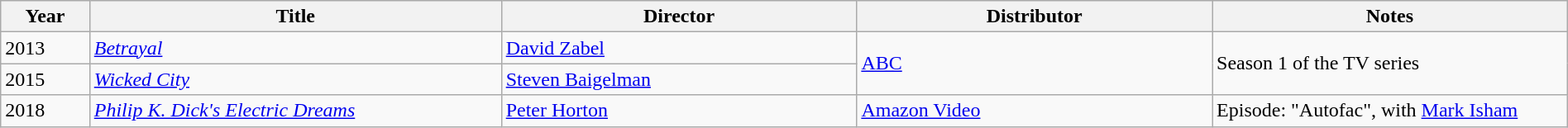<table class="wikitable sortable" width=100%>
<tr>
<th width="30">Year</th>
<th width="175">Title</th>
<th width="150">Director</th>
<th width="150">Distributor</th>
<th width="150">Notes</th>
</tr>
<tr>
<td>2013</td>
<td><em><a href='#'>Betrayal</a></em></td>
<td><a href='#'>David Zabel</a></td>
<td rowspan="2"><a href='#'>ABC</a></td>
<td rowspan="2">Season 1 of the TV series</td>
</tr>
<tr>
<td>2015</td>
<td><em><a href='#'>Wicked City</a></em></td>
<td><a href='#'>Steven Baigelman</a></td>
</tr>
<tr>
<td>2018</td>
<td><em><a href='#'>Philip K. Dick's Electric Dreams</a></em></td>
<td><a href='#'>Peter Horton</a></td>
<td><a href='#'>Amazon Video</a></td>
<td>Episode: "Autofac", with <a href='#'>Mark Isham</a></td>
</tr>
</table>
